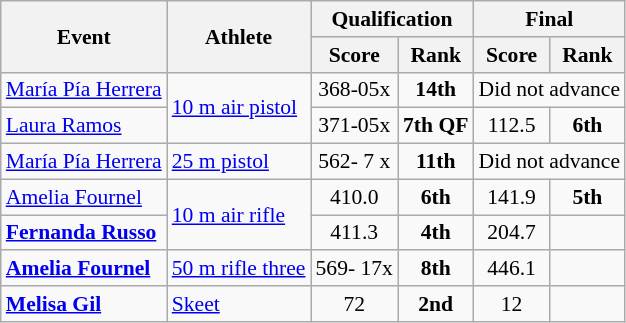<table class="wikitable" border="1" style="font-size:90%">
<tr>
<th rowspan=2>Event</th>
<th rowspan=2>Athlete</th>
<th colspan=2>Qualification</th>
<th colspan=2>Final</th>
</tr>
<tr>
<th>Score</th>
<th>Rank</th>
<th>Score</th>
<th>Rank</th>
</tr>
<tr>
<td><a href='#'>María Pía Herrera</a></td>
<td rowspan=2><a href='#'>10 m air pistol</a></td>
<td align=center>368-05x</td>
<td align=center><strong>14th</strong></td>
<td align="center" colspan="2">Did not advance</td>
</tr>
<tr>
<td><a href='#'>Laura Ramos</a></td>
<td align=center>371-05x</td>
<td align=center><strong>7th</strong> <strong>QF</strong></td>
<td align=center>112.5</td>
<td align=center><strong>6th</strong></td>
</tr>
<tr>
<td><a href='#'>María Pía Herrera</a></td>
<td><a href='#'>25 m pistol</a></td>
<td align=center>562- 7	x</td>
<td align=center><strong>11th</strong></td>
<td align="center" colspan="2">Did not advance</td>
</tr>
<tr>
<td><a href='#'>Amelia Fournel</a></td>
<td rowspan=2><a href='#'>10 m air rifle</a></td>
<td align=center>410.0</td>
<td align=center><strong>6th</strong></td>
<td align=center>141.9</td>
<td align=center><strong>5th</strong></td>
</tr>
<tr>
<td><strong><a href='#'>Fernanda Russo</a></strong></td>
<td align=center>411.3</td>
<td align=center><strong>4th</strong></td>
<td align=center>204.7</td>
<td align=center></td>
</tr>
<tr>
<td><strong><a href='#'>Amelia Fournel</a></strong></td>
<td><a href='#'>50 m rifle three</a></td>
<td align=center>569- 17x</td>
<td align=center><strong>8th</strong></td>
<td align=center>446.1</td>
<td align=center></td>
</tr>
<tr>
<td><strong><a href='#'>Melisa Gil</a></strong></td>
<td><a href='#'>Skeet</a></td>
<td align=center>72</td>
<td align=center><strong>2nd</strong></td>
<td align=center>12</td>
<td align=center></td>
</tr>
</table>
